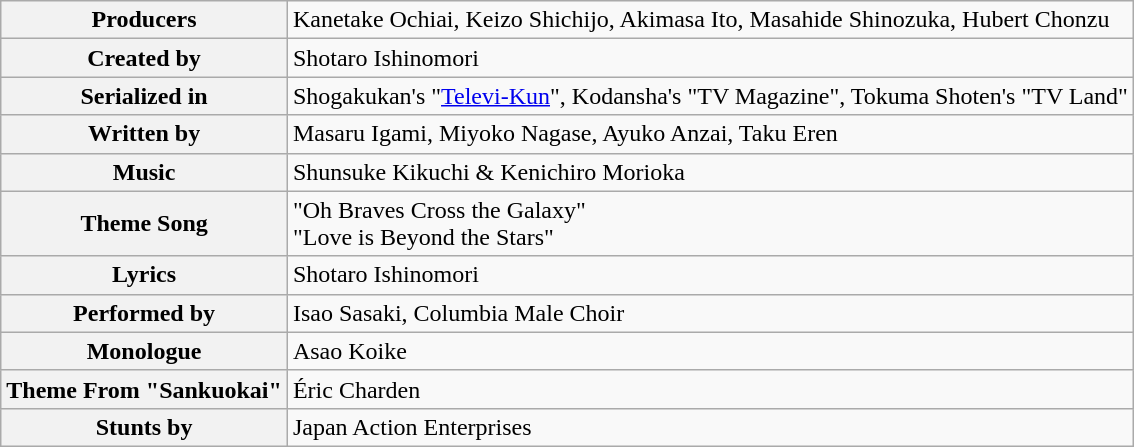<table class="wikitable">
<tr>
<th>Producers</th>
<td>Kanetake Ochiai, Keizo Shichijo, Akimasa Ito, Masahide Shinozuka, Hubert Chonzu</td>
</tr>
<tr>
<th>Created by</th>
<td>Shotaro Ishinomori</td>
</tr>
<tr>
<th>Serialized in</th>
<td>Shogakukan's "<a href='#'>Televi-Kun</a>", Kodansha's "TV Magazine", Tokuma Shoten's "TV Land"</td>
</tr>
<tr>
<th>Written by</th>
<td>Masaru Igami, Miyoko Nagase, Ayuko Anzai, Taku Eren</td>
</tr>
<tr>
<th>Music</th>
<td>Shunsuke Kikuchi & Kenichiro Morioka</td>
</tr>
<tr>
<th>Theme Song</th>
<td>"Oh Braves Cross the Galaxy"<br>"Love is Beyond the Stars"</td>
</tr>
<tr>
<th>Lyrics</th>
<td>Shotaro Ishinomori</td>
</tr>
<tr>
<th>Performed by</th>
<td>Isao Sasaki, Columbia Male Choir</td>
</tr>
<tr>
<th>Monologue</th>
<td>Asao Koike</td>
</tr>
<tr>
<th>Theme From "Sankuokai"</th>
<td>Éric Charden</td>
</tr>
<tr>
<th>Stunts by</th>
<td>Japan Action Enterprises</td>
</tr>
</table>
